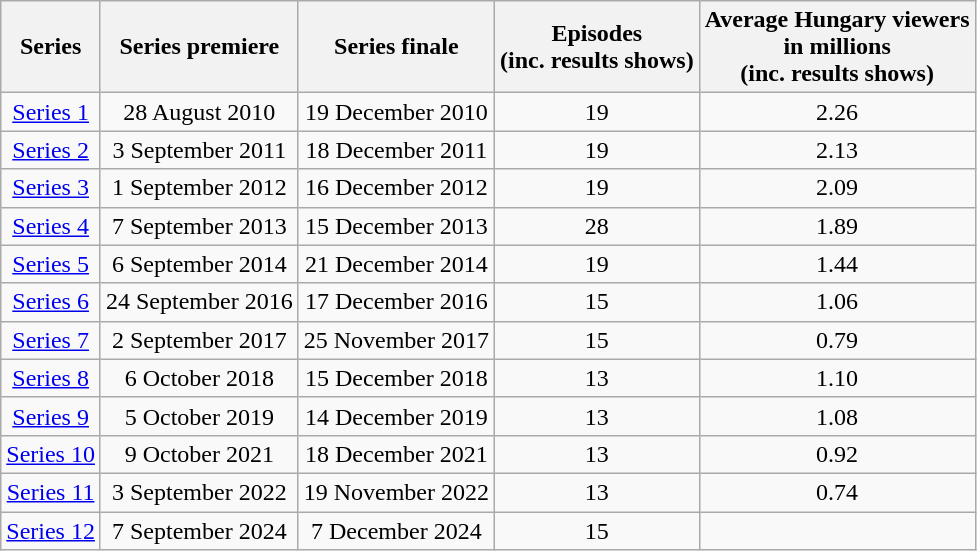<table class="wikitable sortable">
<tr>
<th>Series</th>
<th>Series premiere</th>
<th>Series finale</th>
<th>Episodes<br>(inc. results shows)</th>
<th>Average Hungary viewers<br>in millions<br>(inc. results shows)</th>
</tr>
<tr style="text-align:center;">
<td><a href='#'>Series 1</a></td>
<td>28 August 2010</td>
<td>19 December 2010</td>
<td>19</td>
<td>2.26</td>
</tr>
<tr style="text-align:center;">
<td><a href='#'>Series 2</a></td>
<td>3 September 2011</td>
<td>18 December 2011</td>
<td>19</td>
<td>2.13</td>
</tr>
<tr style="text-align:center;">
<td><a href='#'>Series 3</a></td>
<td>1 September 2012</td>
<td>16 December 2012</td>
<td>19</td>
<td>2.09</td>
</tr>
<tr style="text-align:center;">
<td><a href='#'>Series 4</a></td>
<td>7 September 2013</td>
<td>15 December 2013</td>
<td>28</td>
<td>1.89</td>
</tr>
<tr style="text-align:center;">
<td><a href='#'>Series 5</a></td>
<td>6 September 2014</td>
<td>21 December 2014</td>
<td>19</td>
<td>1.44</td>
</tr>
<tr style="text-align:center;">
<td><a href='#'>Series 6</a></td>
<td>24 September 2016</td>
<td>17 December 2016</td>
<td>15</td>
<td>1.06</td>
</tr>
<tr style="text-align:center;">
<td><a href='#'>Series 7</a></td>
<td>2 September 2017</td>
<td>25 November 2017</td>
<td>15</td>
<td>0.79</td>
</tr>
<tr style="text-align:center;">
<td><a href='#'>Series 8</a></td>
<td>6 October 2018</td>
<td>15 December 2018</td>
<td>13</td>
<td>1.10</td>
</tr>
<tr style="text-align:center;">
<td><a href='#'>Series 9</a></td>
<td>5 October 2019</td>
<td>14 December 2019</td>
<td>13</td>
<td>1.08</td>
</tr>
<tr style="text-align:center;">
<td><a href='#'>Series 10</a></td>
<td>9 October 2021</td>
<td>18 December 2021</td>
<td>13</td>
<td>0.92</td>
</tr>
<tr style="text-align:center;">
<td><a href='#'>Series 11</a></td>
<td>3 September 2022</td>
<td>19 November 2022</td>
<td>13</td>
<td>0.74</td>
</tr>
<tr style="text-align:center;">
<td><a href='#'>Series 12</a></td>
<td>7 September 2024</td>
<td>7 December 2024</td>
<td>15</td>
<td></td>
</tr>
</table>
